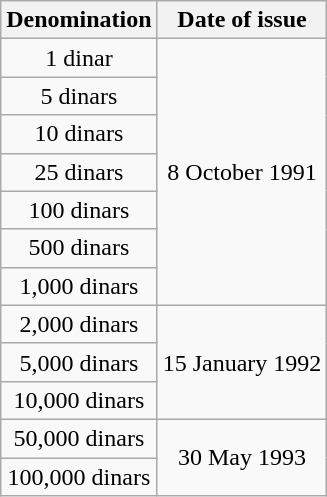<table class="wikitable" style="text-align:center">
<tr ->
<th>Denomination</th>
<th>Date of issue</th>
</tr>
<tr ->
<td>1 dinar</td>
<td rowspan="7" style="text-align:center;">8 October 1991</td>
</tr>
<tr ->
<td>5 dinars</td>
</tr>
<tr ->
<td>10 dinars</td>
</tr>
<tr ->
<td>25 dinars</td>
</tr>
<tr ->
<td>100 dinars</td>
</tr>
<tr ->
<td>500 dinars</td>
</tr>
<tr ->
<td>1,000 dinars</td>
</tr>
<tr ->
<td>2,000 dinars</td>
<td rowspan="3" style="text-align:center;">15 January 1992</td>
</tr>
<tr ->
<td>5,000 dinars</td>
</tr>
<tr ->
<td>10,000 dinars</td>
</tr>
<tr ->
<td>50,000 dinars</td>
<td rowspan="2" style="text-align:center;">30 May 1993</td>
</tr>
<tr ->
<td>100,000 dinars</td>
</tr>
</table>
